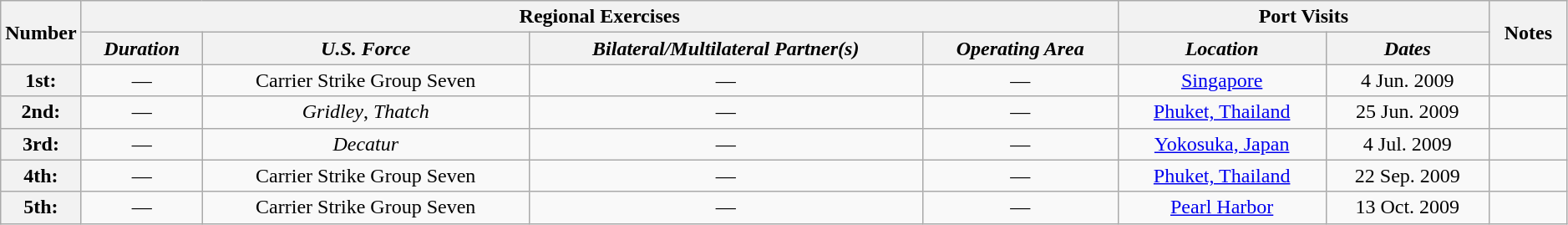<table class="wikitable" style="text-align:center" width=99%>
<tr>
<th rowspan="2" width="5%">Number</th>
<th colspan="4" align="center">Regional Exercises</th>
<th colspan="2" align="center">Port Visits</th>
<th rowspan="2" width="5%">Notes</th>
</tr>
<tr>
<th align="center"><em>Duration</em></th>
<th align="center"><em>U.S. Force</em></th>
<th align="center"><em>Bilateral/Multilateral Partner(s)</em></th>
<th align="center"><em>Operating Area</em></th>
<th align="center"><em>Location</em></th>
<th align="center"><em>Dates</em></th>
</tr>
<tr>
<th>1st:</th>
<td>—</td>
<td>Carrier Strike Group Seven</td>
<td>—</td>
<td>—</td>
<td><a href='#'>Singapore</a></td>
<td>4 Jun. 2009</td>
<td></td>
</tr>
<tr>
<th>2nd:</th>
<td>—</td>
<td><em>Gridley</em>, <em>Thatch</em></td>
<td>—</td>
<td>—</td>
<td><a href='#'>Phuket, Thailand</a></td>
<td>25 Jun. 2009</td>
<td></td>
</tr>
<tr>
<th>3rd:</th>
<td>—</td>
<td><em>Decatur</em></td>
<td>—</td>
<td>—</td>
<td><a href='#'>Yokosuka, Japan</a></td>
<td>4 Jul. 2009</td>
<td></td>
</tr>
<tr>
<th>4th:</th>
<td>—</td>
<td>Carrier Strike Group Seven</td>
<td>—</td>
<td>—</td>
<td><a href='#'>Phuket, Thailand</a></td>
<td>22 Sep. 2009</td>
<td></td>
</tr>
<tr>
<th>5th:</th>
<td>—</td>
<td>Carrier Strike Group Seven</td>
<td>—</td>
<td>—</td>
<td><a href='#'>Pearl Harbor</a></td>
<td>13 Oct. 2009</td>
<td></td>
</tr>
</table>
